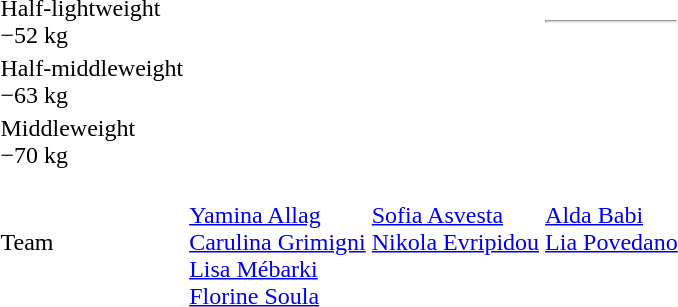<table>
<tr>
<td>Half-lightweight<br>−52 kg</td>
<td></td>
<td></td>
<td><hr></td>
</tr>
<tr>
<td>Half-middleweight<br>−63 kg</td>
<td></td>
<td></td>
<td></td>
</tr>
<tr>
<td>Middleweight<br>−70 kg</td>
<td></td>
<td></td>
<td></td>
</tr>
<tr>
<td>Team</td>
<td><br><a href='#'>Yamina Allag</a><br><a href='#'>Carulina Grimigni</a><br><a href='#'>Lisa Mébarki</a><br><a href='#'>Florine Soula</a></td>
<td valign=top><br><a href='#'>Sofia Asvesta</a><br><a href='#'>Nikola Evripidou</a></td>
<td valign=top><br><a href='#'>Alda Babi</a><br><a href='#'>Lia Povedano</a></td>
</tr>
</table>
